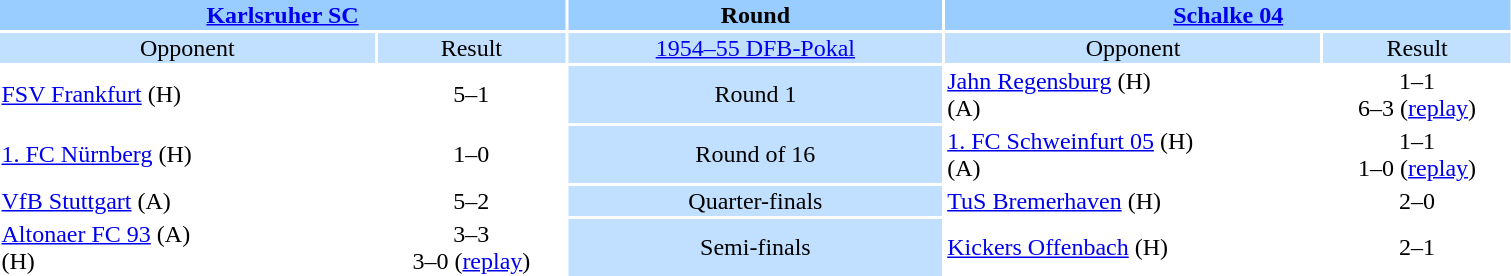<table style="width:80%; text-align:center;">
<tr style="vertical-align:top; background:#99CCFF;">
<th colspan="2"><a href='#'>Karlsruher SC</a></th>
<th style="width:20%">Round</th>
<th colspan="2"><a href='#'>Schalke 04</a></th>
</tr>
<tr style="vertical-align:top; background:#C1E0FF;">
<td style="width:20%">Opponent</td>
<td style="width:10%">Result</td>
<td><a href='#'>1954–55 DFB-Pokal</a></td>
<td style="width:20%">Opponent</td>
<td style="width:10%">Result</td>
</tr>
<tr>
<td align="left"><a href='#'>FSV Frankfurt</a> (H)</td>
<td>5–1</td>
<td style="background:#C1E0FF;">Round 1</td>
<td align="left"><a href='#'>Jahn Regensburg</a> (H)<br> (A)</td>
<td>1–1 <br>6–3 (<a href='#'>replay</a>)</td>
</tr>
<tr>
<td align="left"><a href='#'>1. FC Nürnberg</a> (H)</td>
<td>1–0</td>
<td style="background:#C1E0FF;">Round of 16</td>
<td align="left"><a href='#'>1. FC Schweinfurt 05</a> (H)<br> (A)</td>
<td>1–1 <br>1–0 (<a href='#'>replay</a>)</td>
</tr>
<tr>
<td align="left"><a href='#'>VfB Stuttgart</a> (A)</td>
<td>5–2</td>
<td style="background:#C1E0FF;">Quarter-finals</td>
<td align="left"><a href='#'>TuS Bremerhaven</a> (H)</td>
<td>2–0</td>
</tr>
<tr>
<td align="left"><a href='#'>Altonaer FC 93</a> (A)<br> (H)</td>
<td>3–3 <br>3–0 (<a href='#'>replay</a>)</td>
<td style="background:#C1E0FF;">Semi-finals</td>
<td align="left"><a href='#'>Kickers Offenbach</a> (H)</td>
<td>2–1</td>
</tr>
</table>
